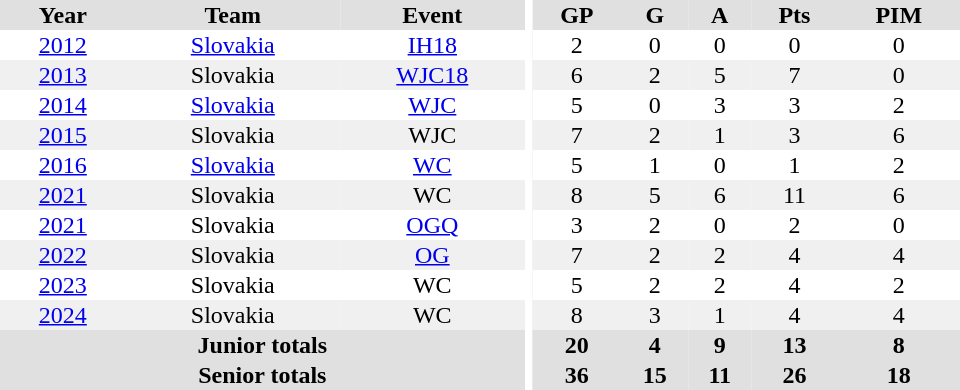<table border="0" cellpadding="1" cellspacing="0" ID="Table3" style="text-align:center; width:40em">
<tr bgcolor="#e0e0e0">
<th>Year</th>
<th>Team</th>
<th>Event</th>
<th rowspan="102" bgcolor="#ffffff"></th>
<th>GP</th>
<th>G</th>
<th>A</th>
<th>Pts</th>
<th>PIM</th>
</tr>
<tr>
<td><a href='#'>2012</a></td>
<td><a href='#'>Slovakia</a></td>
<td><a href='#'>IH18</a></td>
<td>2</td>
<td>0</td>
<td>0</td>
<td>0</td>
<td>0</td>
</tr>
<tr bgcolor="#f0f0f0">
<td><a href='#'>2013</a></td>
<td>Slovakia</td>
<td><a href='#'>WJC18</a></td>
<td>6</td>
<td>2</td>
<td>5</td>
<td>7</td>
<td>0</td>
</tr>
<tr>
<td><a href='#'>2014</a></td>
<td><a href='#'>Slovakia</a></td>
<td><a href='#'>WJC</a></td>
<td>5</td>
<td>0</td>
<td>3</td>
<td>3</td>
<td>2</td>
</tr>
<tr bgcolor="#f0f0f0">
<td><a href='#'>2015</a></td>
<td>Slovakia</td>
<td>WJC</td>
<td>7</td>
<td>2</td>
<td>1</td>
<td>3</td>
<td>6</td>
</tr>
<tr>
<td><a href='#'>2016</a></td>
<td><a href='#'>Slovakia</a></td>
<td><a href='#'>WC</a></td>
<td>5</td>
<td>1</td>
<td>0</td>
<td>1</td>
<td>2</td>
</tr>
<tr bgcolor="#f0f0f0">
<td><a href='#'>2021</a></td>
<td>Slovakia</td>
<td>WC</td>
<td>8</td>
<td>5</td>
<td>6</td>
<td>11</td>
<td>6</td>
</tr>
<tr>
<td><a href='#'>2021</a></td>
<td>Slovakia</td>
<td><a href='#'>OGQ</a></td>
<td>3</td>
<td>2</td>
<td>0</td>
<td>2</td>
<td>0</td>
</tr>
<tr bgcolor="#f0f0f0">
<td><a href='#'>2022</a></td>
<td>Slovakia</td>
<td><a href='#'>OG</a></td>
<td>7</td>
<td>2</td>
<td>2</td>
<td>4</td>
<td>4</td>
</tr>
<tr>
<td><a href='#'>2023</a></td>
<td>Slovakia</td>
<td>WC</td>
<td>5</td>
<td>2</td>
<td>2</td>
<td>4</td>
<td>2</td>
</tr>
<tr bgcolor="#f0f0f0">
<td><a href='#'>2024</a></td>
<td>Slovakia</td>
<td>WC</td>
<td>8</td>
<td>3</td>
<td>1</td>
<td>4</td>
<td>4</td>
</tr>
<tr bgcolor="#e0e0e0">
<th colspan="3">Junior totals</th>
<th>20</th>
<th>4</th>
<th>9</th>
<th>13</th>
<th>8</th>
</tr>
<tr bgcolor="#e0e0e0">
<th colspan="3">Senior totals</th>
<th>36</th>
<th>15</th>
<th>11</th>
<th>26</th>
<th>18</th>
</tr>
</table>
